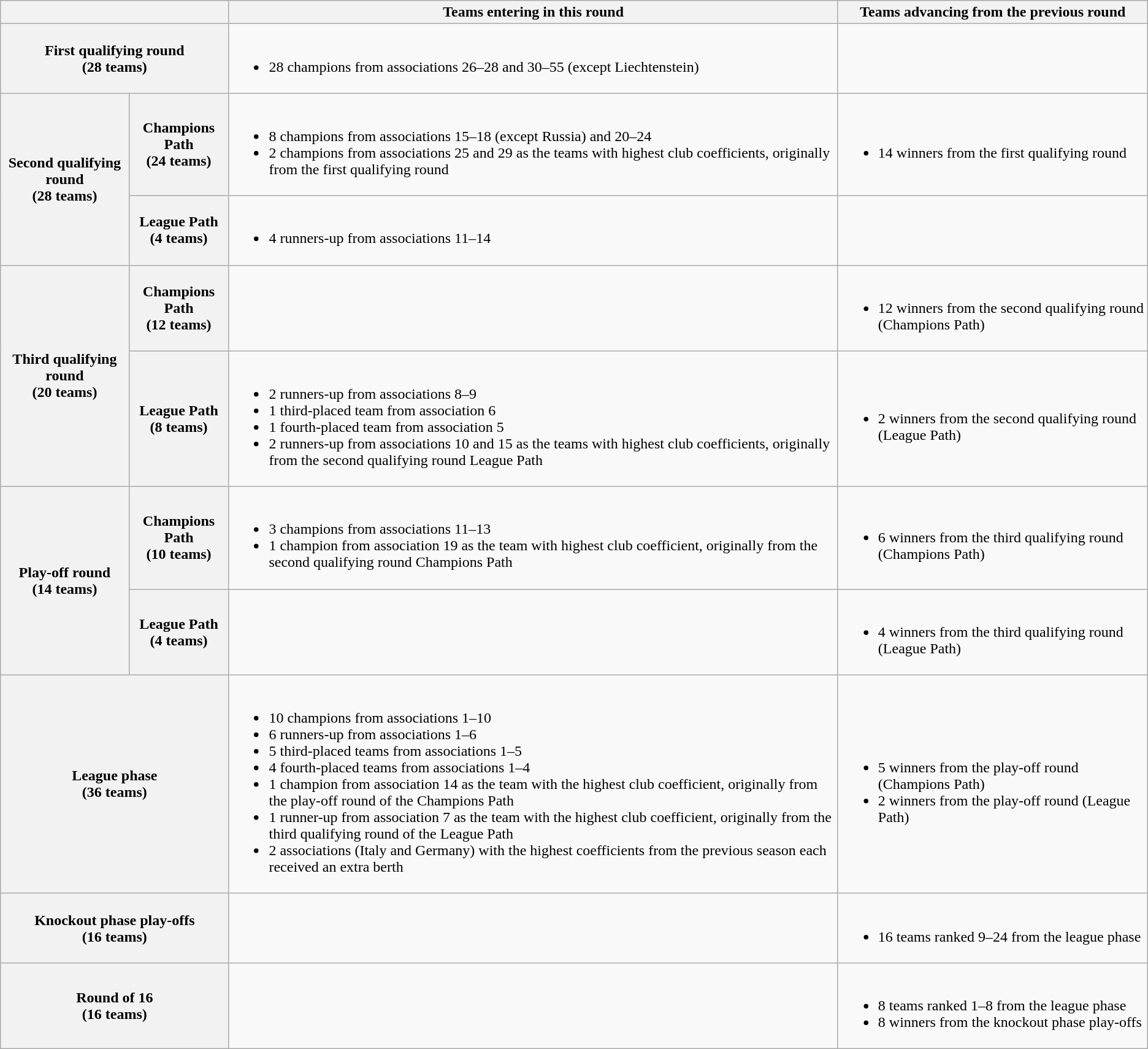<table class="wikitable">
<tr>
<th colspan=2></th>
<th>Teams entering in this round</th>
<th>Teams advancing from the previous round</th>
</tr>
<tr>
<th colspan=2>First qualifying round<br> (28 teams)</th>
<td><br><ul><li>28 champions from associations 26–28 and 30–55 (except Liechtenstein)</li></ul></td>
<td></td>
</tr>
<tr>
<th rowspan=2>Second qualifying round<br> (28 teams)</th>
<th>Champions Path<br> (24 teams)</th>
<td><br><ul><li>8 champions from associations 15–18 (except Russia) and 20–24</li><li>2 champions from associations 25 and 29 as the teams with highest club coefficients, originally from the first qualifying round</li></ul></td>
<td><br><ul><li>14 winners from the first qualifying round</li></ul></td>
</tr>
<tr>
<th>League Path<br> (4 teams)</th>
<td><br><ul><li>4 runners-up from associations 11–14</li></ul></td>
<td></td>
</tr>
<tr>
<th rowspan=2>Third qualifying round<br> (20 teams)</th>
<th>Champions Path<br> (12 teams)</th>
<td></td>
<td><br><ul><li>12 winners from the second qualifying round (Champions Path)</li></ul></td>
</tr>
<tr>
<th>League Path<br> (8 teams)</th>
<td><br><ul><li>2 runners-up from associations 8–9</li><li>1 third-placed team from association 6</li><li>1 fourth-placed team from association 5</li><li>2 runners-up from associations 10 and 15 as the teams with highest club coefficients, originally from the second qualifying round League Path</li></ul></td>
<td><br><ul><li>2 winners from the second qualifying round (League Path)</li></ul></td>
</tr>
<tr>
<th rowspan=2>Play-off round<br> (14 teams)</th>
<th>Champions Path<br> (10 teams)</th>
<td><br><ul><li>3 champions from associations 11–13</li><li>1 champion from association 19 as the team with highest club coefficient, originally from the second qualifying round Champions Path</li></ul></td>
<td><br><ul><li>6 winners from the third qualifying round (Champions Path)</li></ul></td>
</tr>
<tr>
<th>League Path<br> (4 teams)</th>
<td></td>
<td><br><ul><li>4 winners from the third qualifying round (League Path)</li></ul></td>
</tr>
<tr>
<th colspan=2>League phase<br> (36 teams)</th>
<td><br><ul><li>10 champions from associations 1–10</li><li>6 runners-up from associations 1–6</li><li>5 third-placed teams from associations 1–5</li><li>4 fourth-placed teams from associations 1–4</li><li>1 champion from association 14 as the team with the highest club coefficient, originally from the play-off round of the Champions Path</li><li>1 runner-up from association 7 as the team with the highest club coefficient, originally from the third qualifying round of the League Path</li><li>2 associations (Italy and Germany) with the highest coefficients from the previous season each received an extra berth</li></ul></td>
<td><br><ul><li>5 winners from the play-off round (Champions Path)</li><li>2 winners from the play-off round (League Path)</li></ul></td>
</tr>
<tr>
<th colspan=2>Knockout phase play-offs<br>(16 teams)</th>
<td></td>
<td><br><ul><li>16 teams ranked 9–24 from the league phase</li></ul></td>
</tr>
<tr>
<th colspan=2>Round of 16<br>(16 teams)</th>
<td></td>
<td><br><ul><li>8 teams ranked 1–8 from the league phase</li><li>8 winners from the knockout phase play-offs</li></ul></td>
</tr>
</table>
